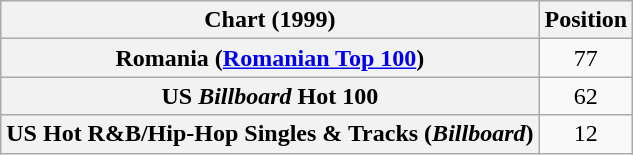<table class="wikitable sortable plainrowheaders" style="text-align:center">
<tr>
<th scope="col">Chart (1999)</th>
<th scope="col">Position</th>
</tr>
<tr>
<th scope="row">Romania (<a href='#'>Romanian Top 100</a>)</th>
<td>77</td>
</tr>
<tr>
<th scope="row">US <em>Billboard</em> Hot 100</th>
<td>62</td>
</tr>
<tr>
<th scope="row">US Hot R&B/Hip-Hop Singles & Tracks (<em>Billboard</em>)</th>
<td>12</td>
</tr>
</table>
